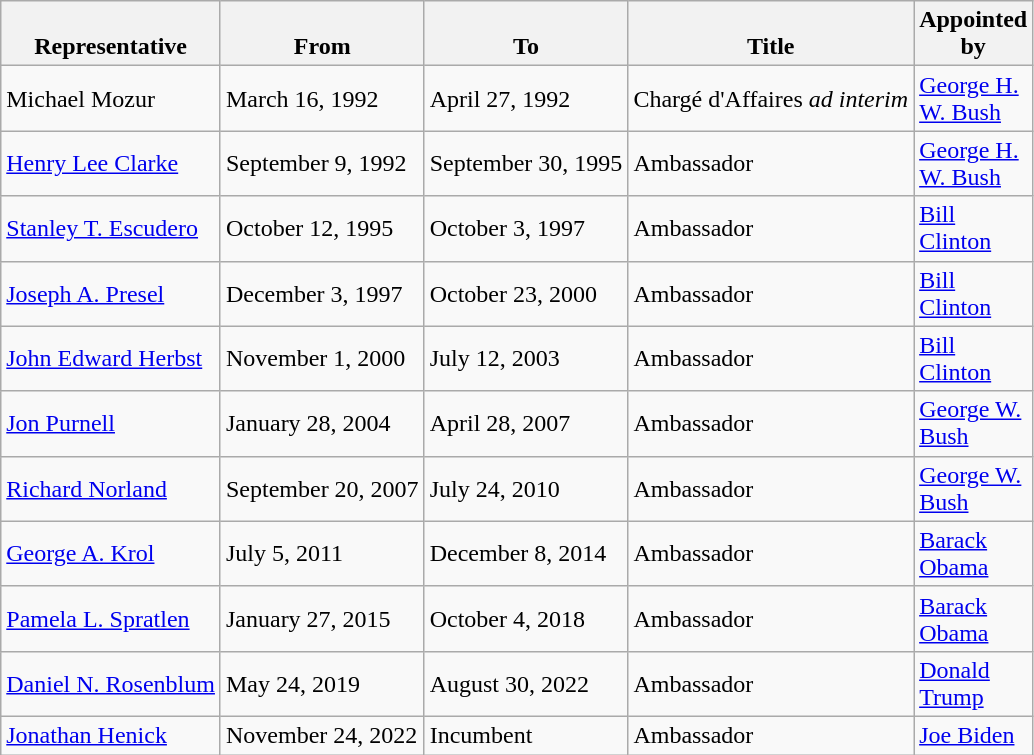<table class=wikitable>
<tr>
<th align=center valign=bottom>Representative</th>
<th valign=bottom>From</th>
<th valign=bottom>To</th>
<th valign=bottom>Title</th>
<th font-size="x-small" valign=bottom align=center width=40>Appointed by</th>
</tr>
<tr>
<td>Michael Mozur</td>
<td>March 16, 1992</td>
<td>April 27, 1992</td>
<td>Chargé d'Affaires <em>ad interim</em></td>
<td><a href='#'>George H. W. Bush</a></td>
</tr>
<tr>
<td><a href='#'>Henry Lee Clarke</a></td>
<td>September 9, 1992</td>
<td>September 30, 1995</td>
<td>Ambassador</td>
<td><a href='#'>George H. W. Bush</a></td>
</tr>
<tr>
<td><a href='#'>Stanley T. Escudero</a></td>
<td>October 12, 1995</td>
<td>October 3, 1997</td>
<td>Ambassador</td>
<td><a href='#'>Bill Clinton</a></td>
</tr>
<tr>
<td><a href='#'>Joseph A. Presel</a></td>
<td>December 3, 1997</td>
<td>October 23, 2000</td>
<td>Ambassador</td>
<td><a href='#'>Bill Clinton</a></td>
</tr>
<tr>
<td><a href='#'>John Edward Herbst</a></td>
<td>November 1, 2000</td>
<td>July 12, 2003</td>
<td>Ambassador</td>
<td><a href='#'>Bill Clinton</a></td>
</tr>
<tr>
<td><a href='#'>Jon Purnell</a></td>
<td>January 28, 2004</td>
<td>April 28, 2007</td>
<td>Ambassador</td>
<td><a href='#'>George W. Bush</a></td>
</tr>
<tr>
<td><a href='#'>Richard Norland</a></td>
<td>September 20, 2007</td>
<td>July 24, 2010</td>
<td>Ambassador</td>
<td><a href='#'>George W. Bush</a></td>
</tr>
<tr>
<td><a href='#'>George A. Krol</a></td>
<td>July 5, 2011</td>
<td>December 8, 2014</td>
<td>Ambassador</td>
<td><a href='#'>Barack Obama</a></td>
</tr>
<tr>
<td><a href='#'>Pamela L. Spratlen</a></td>
<td>January 27, 2015</td>
<td>October 4, 2018</td>
<td>Ambassador</td>
<td><a href='#'>Barack Obama</a></td>
</tr>
<tr>
<td><a href='#'>Daniel N. Rosenblum</a></td>
<td>May 24, 2019</td>
<td>August 30, 2022</td>
<td>Ambassador</td>
<td><a href='#'>Donald Trump</a></td>
</tr>
<tr>
<td><a href='#'>Jonathan Henick</a></td>
<td>November 24, 2022</td>
<td>Incumbent</td>
<td>Ambassador</td>
<td><a href='#'>Joe Biden</a></td>
</tr>
</table>
